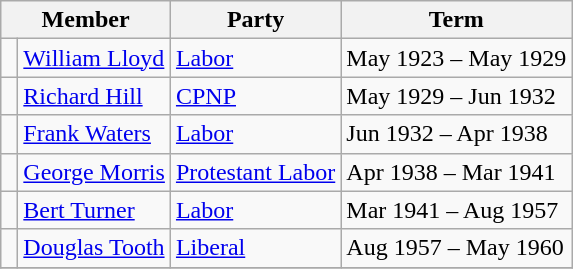<table class="wikitable">
<tr>
<th colspan="2">Member</th>
<th>Party</th>
<th>Term</th>
</tr>
<tr>
<td> </td>
<td><a href='#'>William Lloyd</a></td>
<td><a href='#'>Labor</a></td>
<td>May 1923 – May 1929</td>
</tr>
<tr>
<td> </td>
<td><a href='#'>Richard Hill</a></td>
<td><a href='#'>CPNP</a></td>
<td>May 1929 – Jun 1932</td>
</tr>
<tr>
<td> </td>
<td><a href='#'>Frank Waters</a></td>
<td><a href='#'>Labor</a></td>
<td>Jun 1932 – Apr 1938</td>
</tr>
<tr>
<td> </td>
<td><a href='#'>George Morris</a></td>
<td><a href='#'>Protestant Labor</a></td>
<td>Apr 1938 – Mar 1941</td>
</tr>
<tr>
<td> </td>
<td><a href='#'>Bert Turner</a></td>
<td><a href='#'>Labor</a></td>
<td>Mar 1941 – Aug 1957</td>
</tr>
<tr>
<td> </td>
<td><a href='#'>Douglas Tooth</a></td>
<td><a href='#'>Liberal</a></td>
<td>Aug 1957 – May 1960</td>
</tr>
<tr>
</tr>
</table>
